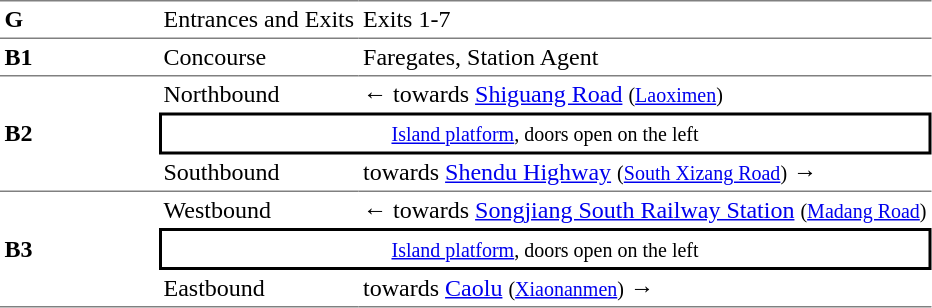<table cellspacing=0 cellpadding=3>
<tr>
<td style="border-top:solid 1px gray;border-bottom:solid 1px gray;" width=100><strong>G</strong></td>
<td style="border-top:solid 1px gray;border-bottom:solid 1px gray;">Entrances and Exits</td>
<td style="border-top:solid 1px gray;border-bottom:solid 1px gray;">Exits 1-7</td>
</tr>
<tr>
<td style="border-bottom:solid 1px gray;"><strong>B1</strong></td>
<td style="border-bottom:solid 1px gray;">Concourse</td>
<td style="border-bottom:solid 1px gray;">Faregates, Station Agent</td>
</tr>
<tr>
<td style="border-bottom:solid 1px gray;" rowspan=3><strong>B2</strong></td>
<td>Northbound</td>
<td>←  towards <a href='#'>Shiguang Road</a> <small>(<a href='#'>Laoximen</a>)</small></td>
</tr>
<tr>
<td style="border-right:solid 2px black;border-left:solid 2px black;border-top:solid 2px black;border-bottom:solid 2px black;text-align:center;" colspan=2><small><a href='#'>Island platform</a>, doors open on the left</small></td>
</tr>
<tr>
<td style="border-bottom:solid 1px gray;">Southbound</td>
<td style="border-bottom:solid 1px gray;">  towards <a href='#'>Shendu Highway</a> <small>(<a href='#'>South Xizang Road</a>)</small> →</td>
</tr>
<tr>
<td style="border-bottom:solid 1px gray;" rowspan=3><strong>B3</strong></td>
<td>Westbound</td>
<td>←  towards <a href='#'>Songjiang South Railway Station</a> <small>(<a href='#'>Madang Road</a>)</small></td>
</tr>
<tr>
<td style="border-top:solid 2px black;border-right:solid 2px black;border-left:solid 2px black;border-bottom:solid 2px black;text-align:center;" colspan=2><small><a href='#'>Island platform</a>, doors open on the left</small></td>
</tr>
<tr>
<td style="border-bottom:solid 1px gray;">Eastbound</td>
<td style="border-bottom:solid 1px gray;">  towards <a href='#'>Caolu</a> <small>(<a href='#'>Xiaonanmen</a>)</small> →</td>
</tr>
</table>
